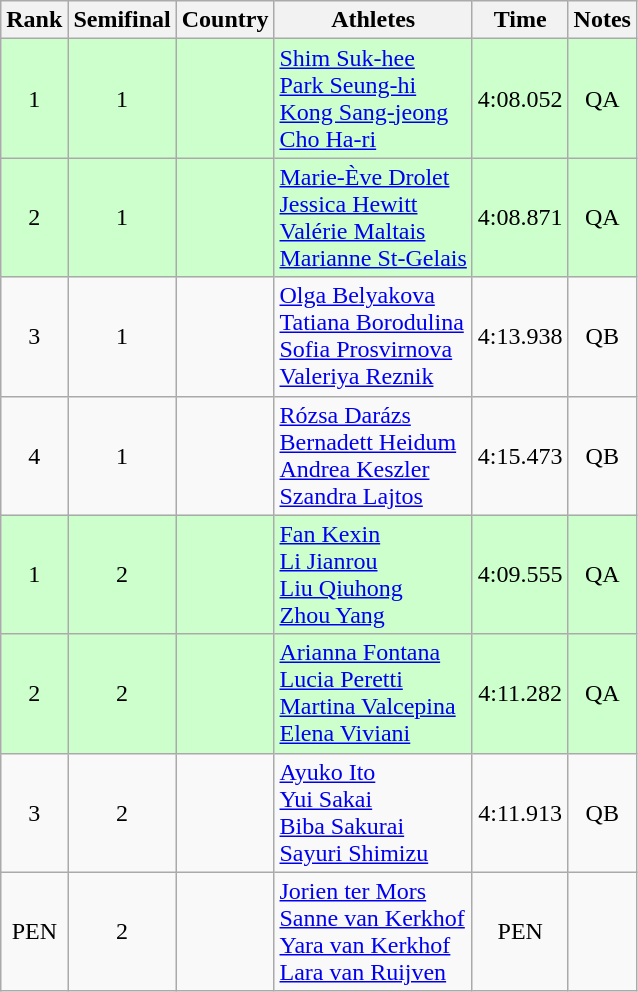<table class="wikitable sortable" style="text-align:center">
<tr>
<th>Rank</th>
<th>Semifinal</th>
<th>Country</th>
<th>Athletes</th>
<th>Time</th>
<th>Notes</th>
</tr>
<tr bgcolor=ccffcc>
<td>1</td>
<td>1</td>
<td align=left></td>
<td align=left><a href='#'>Shim Suk-hee</a> <br> <a href='#'>Park Seung-hi</a> <br> <a href='#'>Kong Sang-jeong</a> <br> <a href='#'>Cho Ha-ri</a></td>
<td>4:08.052</td>
<td>QA</td>
</tr>
<tr bgcolor=ccffcc>
<td>2</td>
<td>1</td>
<td align=left></td>
<td align=left><a href='#'>Marie-Ève Drolet</a> <br> <a href='#'>Jessica Hewitt</a> <br> <a href='#'>Valérie Maltais</a> <br> <a href='#'>Marianne St-Gelais</a></td>
<td>4:08.871</td>
<td>QA</td>
</tr>
<tr>
<td>3</td>
<td>1</td>
<td align=left></td>
<td align=left><a href='#'>Olga Belyakova</a> <br> <a href='#'>Tatiana Borodulina</a> <br> <a href='#'>Sofia Prosvirnova</a> <br> <a href='#'>Valeriya Reznik</a></td>
<td>4:13.938</td>
<td>QB</td>
</tr>
<tr>
<td>4</td>
<td>1</td>
<td align=left></td>
<td align=left><a href='#'>Rózsa Darázs</a> <br> <a href='#'>Bernadett Heidum</a> <br> <a href='#'>Andrea Keszler</a> <br> <a href='#'>Szandra Lajtos</a></td>
<td>4:15.473</td>
<td>QB</td>
</tr>
<tr bgcolor=ccffcc>
<td>1</td>
<td>2</td>
<td align=left></td>
<td align=left><a href='#'>Fan Kexin</a> <br> <a href='#'>Li Jianrou</a> <br> <a href='#'>Liu Qiuhong</a> <br> <a href='#'>Zhou Yang</a></td>
<td>4:09.555</td>
<td>QA</td>
</tr>
<tr bgcolor=ccffcc>
<td>2</td>
<td>2</td>
<td align=left></td>
<td align=left><a href='#'>Arianna Fontana</a> <br> <a href='#'>Lucia Peretti</a> <br> <a href='#'>Martina Valcepina</a> <br> <a href='#'>Elena Viviani</a></td>
<td>4:11.282</td>
<td>QA</td>
</tr>
<tr>
<td>3</td>
<td>2</td>
<td align=left></td>
<td align=left><a href='#'>Ayuko Ito</a> <br> <a href='#'>Yui Sakai</a> <br> <a href='#'>Biba Sakurai</a> <br> <a href='#'>Sayuri Shimizu</a></td>
<td>4:11.913</td>
<td>QB</td>
</tr>
<tr>
<td>PEN</td>
<td>2</td>
<td align=left></td>
<td align=left><a href='#'>Jorien ter Mors</a> <br> <a href='#'>Sanne van Kerkhof</a> <br> <a href='#'>Yara van Kerkhof</a> <br> <a href='#'>Lara van Ruijven</a></td>
<td>PEN</td>
<td></td>
</tr>
</table>
